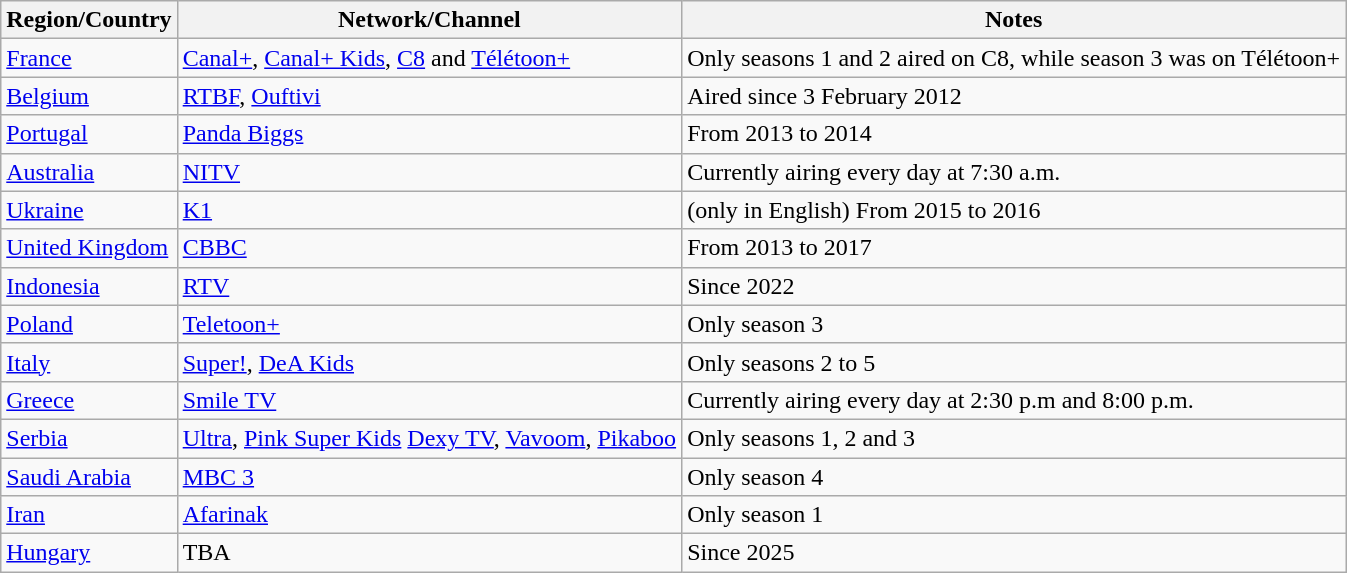<table class="wikitable">
<tr>
<th>Region/Country</th>
<th>Network/Channel</th>
<th>Notes</th>
</tr>
<tr>
<td><a href='#'>France</a></td>
<td><a href='#'>Canal+</a>, <a href='#'>Canal+ Kids</a>, <a href='#'>C8</a> and <a href='#'>Télétoon+</a></td>
<td>Only seasons 1 and 2 aired on C8, while season 3 was on Télétoon+</td>
</tr>
<tr>
<td><a href='#'>Belgium</a></td>
<td><a href='#'>RTBF</a>, <a href='#'>Ouftivi</a></td>
<td>Aired since 3 February 2012</td>
</tr>
<tr>
<td><a href='#'>Portugal</a></td>
<td><a href='#'>Panda Biggs</a></td>
<td>From 2013 to 2014</td>
</tr>
<tr>
<td><a href='#'>Australia</a></td>
<td><a href='#'>NITV</a></td>
<td>Currently airing every day at 7:30 a.m.</td>
</tr>
<tr>
<td><a href='#'>Ukraine</a></td>
<td><a href='#'>K1</a></td>
<td>(only in English) From 2015 to 2016</td>
</tr>
<tr>
<td><a href='#'>United Kingdom</a></td>
<td><a href='#'>CBBC</a></td>
<td>From 2013 to 2017</td>
</tr>
<tr>
<td><a href='#'>Indonesia</a></td>
<td><a href='#'>RTV</a></td>
<td>Since 2022</td>
</tr>
<tr>
<td><a href='#'>Poland</a></td>
<td><a href='#'>Teletoon+</a></td>
<td>Only season 3</td>
</tr>
<tr>
<td><a href='#'>Italy</a></td>
<td><a href='#'>Super!</a>, <a href='#'>DeA Kids</a></td>
<td>Only seasons 2 to 5</td>
</tr>
<tr>
<td><a href='#'>Greece</a></td>
<td><a href='#'>Smile TV</a></td>
<td>Currently airing every day at 2:30 p.m and 8:00 p.m.</td>
</tr>
<tr>
<td><a href='#'>Serbia</a></td>
<td><a href='#'>Ultra</a>, <a href='#'>Pink Super Kids</a> <a href='#'>Dexy TV</a>, <a href='#'>Vavoom</a>, <a href='#'>Pikaboo</a></td>
<td>Only seasons 1, 2 and 3</td>
</tr>
<tr>
<td><a href='#'>Saudi Arabia</a></td>
<td><a href='#'>MBC 3</a></td>
<td>Only season 4</td>
</tr>
<tr>
<td><a href='#'>Iran</a></td>
<td><a href='#'>Afarinak</a></td>
<td>Only season 1</td>
</tr>
<tr>
<td><a href='#'>Hungary</a></td>
<td>TBA</td>
<td>Since 2025</td>
</tr>
</table>
